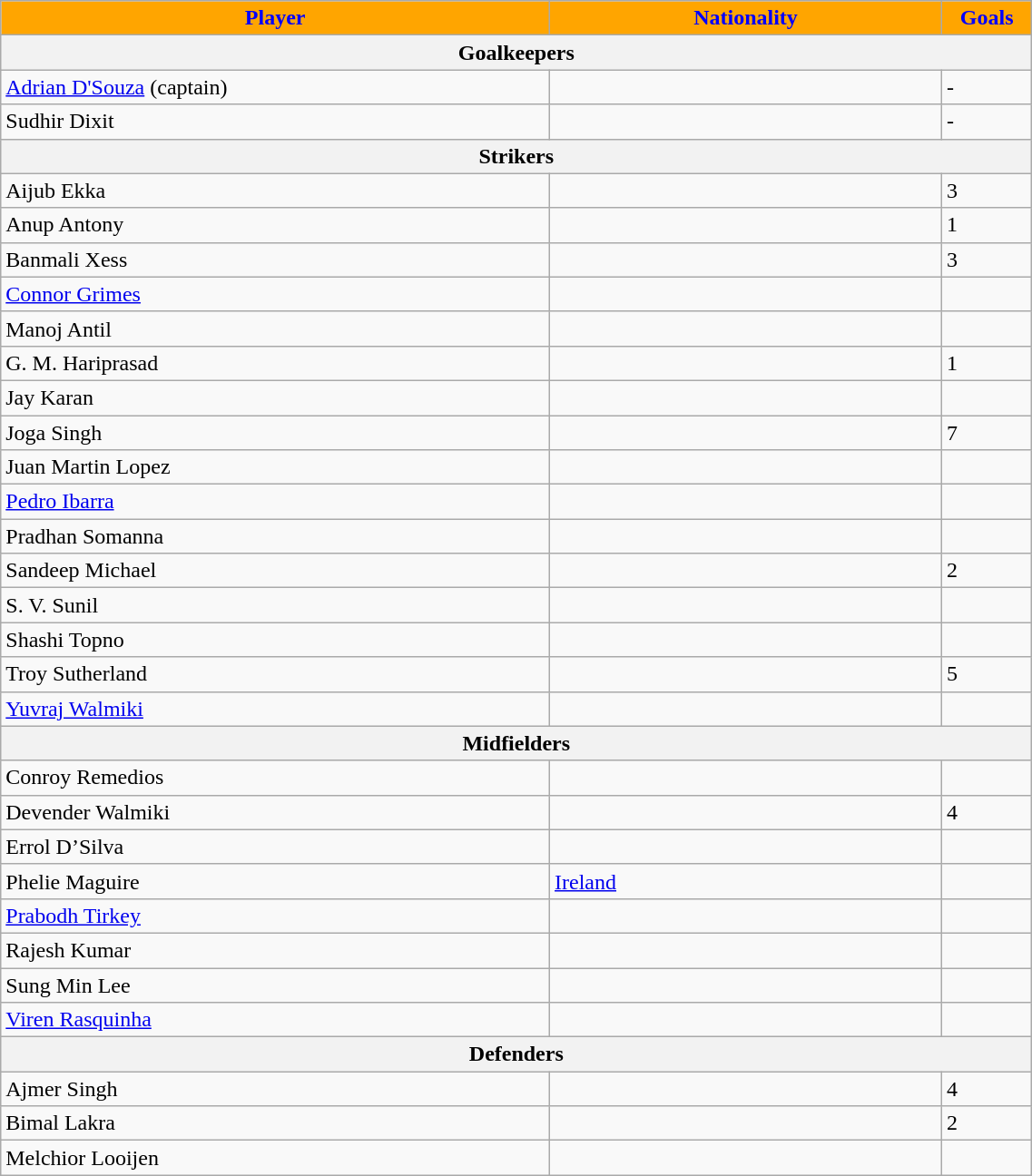<table class="wikitable" style="width:60%;">
<tr>
<th width=35%; style="background: orange; color:blue;">Player</th>
<th width=25%; style="background: orange; color:blue;">Nationality</th>
<th width=5%; style="background: orange; color:blue;">Goals</th>
</tr>
<tr>
<th colspan="3">Goalkeepers</th>
</tr>
<tr>
<td><a href='#'>Adrian D'Souza</a> (captain)</td>
<td></td>
<td>-</td>
</tr>
<tr>
<td>Sudhir Dixit</td>
<td></td>
<td>-</td>
</tr>
<tr>
<th colspan="3">Strikers</th>
</tr>
<tr>
<td>Aijub Ekka</td>
<td></td>
<td>3</td>
</tr>
<tr>
<td>Anup Antony</td>
<td></td>
<td>1</td>
</tr>
<tr>
<td>Banmali Xess</td>
<td></td>
<td>3</td>
</tr>
<tr>
<td><a href='#'>Connor Grimes</a></td>
<td></td>
<td></td>
</tr>
<tr>
<td>Manoj Antil</td>
<td></td>
<td></td>
</tr>
<tr>
<td>G. M. Hariprasad</td>
<td></td>
<td>1</td>
</tr>
<tr>
<td>Jay Karan</td>
<td></td>
<td></td>
</tr>
<tr>
<td>Joga Singh</td>
<td></td>
<td>7</td>
</tr>
<tr>
<td>Juan Martin Lopez</td>
<td></td>
<td></td>
</tr>
<tr>
<td><a href='#'>Pedro Ibarra</a></td>
<td></td>
<td></td>
</tr>
<tr>
<td>Pradhan Somanna</td>
<td></td>
<td></td>
</tr>
<tr>
<td>Sandeep Michael</td>
<td></td>
<td>2</td>
</tr>
<tr>
<td>S. V. Sunil</td>
<td></td>
<td></td>
</tr>
<tr>
<td>Shashi Topno</td>
<td></td>
<td></td>
</tr>
<tr>
<td>Troy Sutherland</td>
<td></td>
<td>5</td>
</tr>
<tr>
<td><a href='#'>Yuvraj Walmiki</a></td>
<td></td>
<td></td>
</tr>
<tr>
<th colspan="3">Midfielders</th>
</tr>
<tr>
<td>Conroy Remedios</td>
<td></td>
<td></td>
</tr>
<tr>
<td>Devender Walmiki</td>
<td></td>
<td>4</td>
</tr>
<tr>
<td>Errol D’Silva</td>
<td></td>
<td></td>
</tr>
<tr>
<td>Phelie Maguire</td>
<td> <a href='#'>Ireland</a></td>
<td></td>
</tr>
<tr>
<td><a href='#'>Prabodh Tirkey</a></td>
<td></td>
<td></td>
</tr>
<tr>
<td>Rajesh Kumar</td>
<td></td>
<td></td>
</tr>
<tr>
<td>Sung Min Lee</td>
<td></td>
<td></td>
</tr>
<tr>
<td><a href='#'>Viren Rasquinha</a></td>
<td></td>
<td></td>
</tr>
<tr>
<th colspan="3">Defenders</th>
</tr>
<tr>
<td>Ajmer Singh</td>
<td></td>
<td>4</td>
</tr>
<tr>
<td>Bimal Lakra</td>
<td></td>
<td>2</td>
</tr>
<tr>
<td>Melchior Looijen</td>
<td></td>
<td></td>
</tr>
</table>
